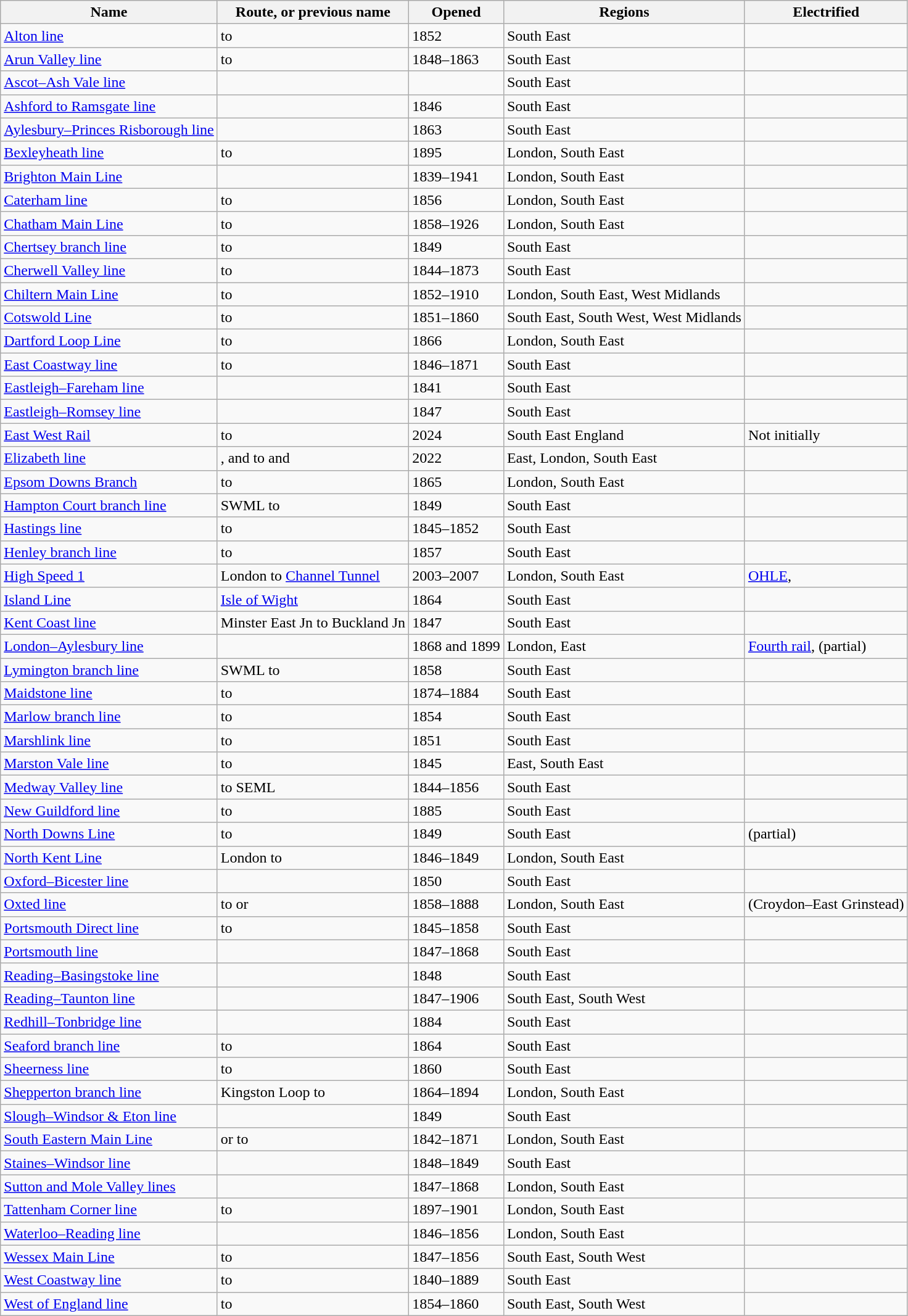<table class="wikitable sortable">
<tr>
<th>Name</th>
<th>Route, or previous name</th>
<th>Opened</th>
<th>Regions</th>
<th>Electrified</th>
</tr>
<tr>
<td><a href='#'>Alton line</a></td>
<td> to </td>
<td>1852</td>
<td>South East</td>
<td></td>
</tr>
<tr>
<td><a href='#'>Arun Valley line</a></td>
<td> to </td>
<td>1848–1863</td>
<td>South East</td>
<td></td>
</tr>
<tr>
<td><a href='#'>Ascot–Ash Vale line</a></td>
<td></td>
<td></td>
<td>South East</td>
<td></td>
</tr>
<tr>
<td><a href='#'>Ashford to Ramsgate line</a></td>
<td></td>
<td>1846</td>
<td>South East</td>
<td></td>
</tr>
<tr>
<td><a href='#'>Aylesbury–Princes Risborough line</a></td>
<td></td>
<td>1863</td>
<td>South East</td>
<td></td>
</tr>
<tr>
<td><a href='#'>Bexleyheath line</a></td>
<td> to </td>
<td>1895</td>
<td>London, South East</td>
<td></td>
</tr>
<tr>
<td><a href='#'>Brighton Main Line</a></td>
<td></td>
<td>1839–1941</td>
<td>London, South East</td>
<td></td>
</tr>
<tr>
<td><a href='#'>Caterham line</a></td>
<td> to </td>
<td>1856</td>
<td>London, South East</td>
<td></td>
</tr>
<tr>
<td><a href='#'>Chatham Main Line</a></td>
<td> to </td>
<td>1858–1926</td>
<td>London, South East</td>
<td></td>
</tr>
<tr>
<td><a href='#'>Chertsey branch line</a></td>
<td> to </td>
<td>1849</td>
<td>South East</td>
<td></td>
</tr>
<tr>
<td><a href='#'>Cherwell Valley line</a></td>
<td> to </td>
<td>1844–1873</td>
<td>South East</td>
<td></td>
</tr>
<tr>
<td><a href='#'>Chiltern Main Line</a></td>
<td> to </td>
<td>1852–1910</td>
<td>London, South East, West Midlands</td>
<td></td>
</tr>
<tr>
<td><a href='#'>Cotswold Line</a></td>
<td> to </td>
<td>1851–1860</td>
<td>South East, South West, West Midlands</td>
<td></td>
</tr>
<tr>
<td><a href='#'>Dartford Loop Line</a></td>
<td> to </td>
<td>1866</td>
<td>London, South East</td>
<td></td>
</tr>
<tr>
<td><a href='#'>East Coastway line</a></td>
<td> to </td>
<td>1846–1871</td>
<td>South East</td>
<td></td>
</tr>
<tr>
<td><a href='#'>Eastleigh–Fareham line</a></td>
<td></td>
<td>1841</td>
<td>South East</td>
<td></td>
</tr>
<tr>
<td><a href='#'>Eastleigh–Romsey line</a></td>
<td></td>
<td>1847</td>
<td>South East</td>
<td></td>
</tr>
<tr>
<td><a href='#'>East West Rail</a></td>
<td> to </td>
<td>2024</td>
<td>South East England</td>
<td>Not initially</td>
</tr>
<tr>
<td><a href='#'>Elizabeth line</a></td>
<td>,  and  to  and </td>
<td>2022</td>
<td>East, London, South East</td>
<td></td>
</tr>
<tr>
<td><a href='#'>Epsom Downs Branch</a></td>
<td> to </td>
<td>1865</td>
<td>London, South East</td>
<td></td>
</tr>
<tr>
<td><a href='#'>Hampton Court branch line</a></td>
<td>SWML to </td>
<td>1849</td>
<td>South East</td>
<td></td>
</tr>
<tr>
<td><a href='#'>Hastings line</a></td>
<td> to </td>
<td>1845–1852</td>
<td>South East</td>
<td></td>
</tr>
<tr>
<td><a href='#'>Henley branch line</a></td>
<td> to </td>
<td>1857</td>
<td>South East</td>
<td></td>
</tr>
<tr>
<td><a href='#'>High Speed 1</a></td>
<td>London to <a href='#'>Channel Tunnel</a></td>
<td>2003–2007</td>
<td>London, South East</td>
<td><a href='#'>OHLE</a>, </td>
</tr>
<tr>
<td><a href='#'>Island Line</a></td>
<td><a href='#'>Isle of Wight</a></td>
<td>1864</td>
<td>South East</td>
<td></td>
</tr>
<tr>
<td><a href='#'>Kent Coast line</a></td>
<td>Minster East Jn to Buckland Jn</td>
<td>1847</td>
<td>South East</td>
<td></td>
</tr>
<tr>
<td><a href='#'>London–Aylesbury line</a></td>
<td></td>
<td>1868 and 1899</td>
<td>London, East</td>
<td><a href='#'>Fourth rail</a>,  (partial)</td>
</tr>
<tr>
<td><a href='#'>Lymington branch line</a></td>
<td>SWML to </td>
<td>1858</td>
<td>South East</td>
<td></td>
</tr>
<tr>
<td><a href='#'>Maidstone line</a></td>
<td> to </td>
<td>1874–1884</td>
<td>South East</td>
<td></td>
</tr>
<tr>
<td><a href='#'>Marlow branch line</a></td>
<td> to </td>
<td>1854</td>
<td>South East</td>
<td></td>
</tr>
<tr>
<td><a href='#'>Marshlink line</a></td>
<td> to </td>
<td>1851</td>
<td>South East</td>
<td></td>
</tr>
<tr>
<td><a href='#'>Marston Vale line</a></td>
<td> to </td>
<td>1845</td>
<td>East, South East</td>
<td></td>
</tr>
<tr>
<td><a href='#'>Medway Valley line</a></td>
<td> to SEML</td>
<td>1844–1856</td>
<td>South East</td>
<td></td>
</tr>
<tr>
<td><a href='#'>New Guildford line</a></td>
<td> to </td>
<td>1885</td>
<td>South East</td>
<td></td>
</tr>
<tr>
<td><a href='#'>North Downs Line</a></td>
<td> to </td>
<td>1849</td>
<td>South East</td>
<td> (partial)</td>
</tr>
<tr>
<td><a href='#'>North Kent Line</a></td>
<td>London to </td>
<td>1846–1849</td>
<td>London, South East</td>
<td></td>
</tr>
<tr>
<td><a href='#'>Oxford–Bicester line</a></td>
<td></td>
<td>1850</td>
<td>South East</td>
<td></td>
</tr>
<tr>
<td><a href='#'>Oxted line</a></td>
<td> to  or </td>
<td>1858–1888</td>
<td>London, South East</td>
<td>  (Croydon–East Grinstead)</td>
</tr>
<tr>
<td><a href='#'>Portsmouth Direct line</a></td>
<td> to </td>
<td>1845–1858</td>
<td>South East</td>
<td></td>
</tr>
<tr>
<td><a href='#'>Portsmouth line</a></td>
<td></td>
<td>1847–1868</td>
<td>South East</td>
<td></td>
</tr>
<tr>
<td><a href='#'>Reading–Basingstoke line</a></td>
<td></td>
<td>1848</td>
<td>South East</td>
<td></td>
</tr>
<tr>
<td><a href='#'>Reading–Taunton line</a></td>
<td></td>
<td>1847–1906</td>
<td>South East, South West</td>
<td></td>
</tr>
<tr>
<td><a href='#'>Redhill–Tonbridge line</a></td>
<td></td>
<td>1884</td>
<td>South East</td>
<td></td>
</tr>
<tr>
<td><a href='#'>Seaford branch line</a></td>
<td> to </td>
<td>1864</td>
<td>South East</td>
<td></td>
</tr>
<tr>
<td><a href='#'>Sheerness line</a></td>
<td> to </td>
<td>1860</td>
<td>South East</td>
<td></td>
</tr>
<tr>
<td><a href='#'>Shepperton branch line</a></td>
<td>Kingston Loop to </td>
<td>1864–1894</td>
<td>London, South East</td>
<td></td>
</tr>
<tr>
<td><a href='#'>Slough–Windsor & Eton line</a></td>
<td></td>
<td>1849</td>
<td>South East</td>
<td></td>
</tr>
<tr>
<td><a href='#'>South Eastern Main Line</a></td>
<td> or  to </td>
<td>1842–1871</td>
<td>London, South East</td>
<td></td>
</tr>
<tr>
<td><a href='#'>Staines–Windsor line</a></td>
<td></td>
<td>1848–1849</td>
<td>South East</td>
<td></td>
</tr>
<tr>
<td><a href='#'>Sutton and Mole Valley lines</a></td>
<td></td>
<td>1847–1868</td>
<td>London, South East</td>
<td></td>
</tr>
<tr>
<td><a href='#'>Tattenham Corner line</a></td>
<td> to </td>
<td>1897–1901</td>
<td>London, South East</td>
<td></td>
</tr>
<tr>
<td><a href='#'>Waterloo–Reading line</a></td>
<td></td>
<td>1846–1856</td>
<td>London, South East</td>
<td></td>
</tr>
<tr>
<td><a href='#'>Wessex Main Line</a></td>
<td> to </td>
<td>1847–1856</td>
<td>South East, South West</td>
<td></td>
</tr>
<tr>
<td><a href='#'>West Coastway line</a></td>
<td> to </td>
<td>1840–1889</td>
<td>South East</td>
<td></td>
</tr>
<tr>
<td><a href='#'>West of England line</a></td>
<td> to </td>
<td>1854–1860</td>
<td>South East, South West</td>
<td></td>
</tr>
</table>
